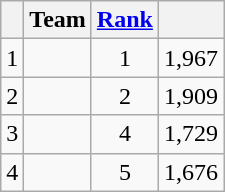<table class="wikitable" style="text-align:center">
<tr>
<th></th>
<th>Team</th>
<th><a href='#'>Rank</a></th>
<th></th>
</tr>
<tr>
<td>1</td>
<td style="text-align:left"></td>
<td>1</td>
<td>1,967</td>
</tr>
<tr>
<td>2</td>
<td style="text-align:left"></td>
<td>2</td>
<td>1,909</td>
</tr>
<tr>
<td>3</td>
<td style="text-align:left"></td>
<td>4</td>
<td>1,729</td>
</tr>
<tr>
<td>4</td>
<td style="text-align:left"></td>
<td>5</td>
<td>1,676</td>
</tr>
</table>
